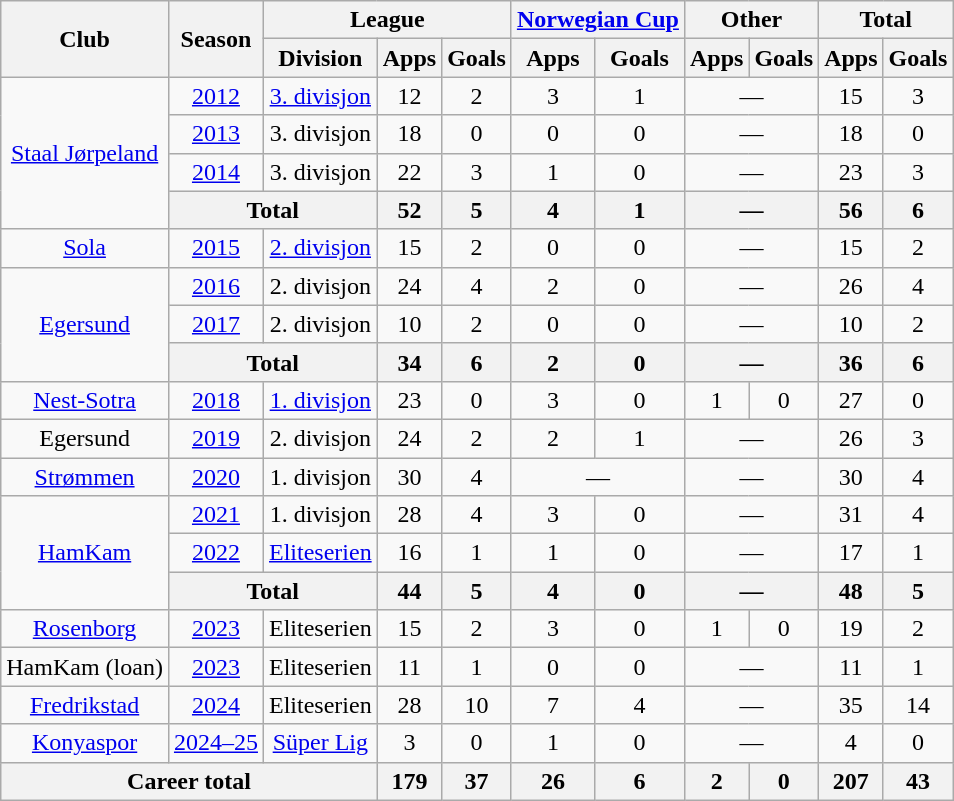<table class="wikitable" style="text-align: center;">
<tr>
<th rowspan="2">Club</th>
<th rowspan="2">Season</th>
<th colspan="3">League</th>
<th colspan="2"><a href='#'>Norwegian Cup</a></th>
<th colspan="2">Other</th>
<th colspan="2">Total</th>
</tr>
<tr>
<th>Division</th>
<th>Apps</th>
<th>Goals</th>
<th>Apps</th>
<th>Goals</th>
<th>Apps</th>
<th>Goals</th>
<th>Apps</th>
<th>Goals</th>
</tr>
<tr>
<td rowspan="4"><a href='#'>Staal Jørpeland</a></td>
<td><a href='#'>2012</a></td>
<td><a href='#'>3. divisjon</a></td>
<td>12</td>
<td>2</td>
<td>3</td>
<td>1</td>
<td colspan="2">—</td>
<td>15</td>
<td>3</td>
</tr>
<tr>
<td><a href='#'>2013</a></td>
<td>3. divisjon</td>
<td>18</td>
<td>0</td>
<td>0</td>
<td>0</td>
<td colspan="2">—</td>
<td>18</td>
<td>0</td>
</tr>
<tr>
<td><a href='#'>2014</a></td>
<td>3. divisjon</td>
<td>22</td>
<td>3</td>
<td>1</td>
<td>0</td>
<td colspan="2">—</td>
<td>23</td>
<td>3</td>
</tr>
<tr>
<th colspan="2">Total</th>
<th>52</th>
<th>5</th>
<th>4</th>
<th>1</th>
<th colspan="2">—</th>
<th>56</th>
<th>6</th>
</tr>
<tr>
<td><a href='#'>Sola</a></td>
<td><a href='#'>2015</a></td>
<td><a href='#'>2. divisjon</a></td>
<td>15</td>
<td>2</td>
<td>0</td>
<td>0</td>
<td colspan="2">—</td>
<td>15</td>
<td>2</td>
</tr>
<tr>
<td rowspan="3"><a href='#'>Egersund</a></td>
<td><a href='#'>2016</a></td>
<td>2. divisjon</td>
<td>24</td>
<td>4</td>
<td>2</td>
<td>0</td>
<td colspan="2">—</td>
<td>26</td>
<td>4</td>
</tr>
<tr>
<td><a href='#'>2017</a></td>
<td>2. divisjon</td>
<td>10</td>
<td>2</td>
<td>0</td>
<td>0</td>
<td colspan="2">—</td>
<td>10</td>
<td>2</td>
</tr>
<tr>
<th colspan="2">Total</th>
<th>34</th>
<th>6</th>
<th>2</th>
<th>0</th>
<th colspan="2">—</th>
<th>36</th>
<th>6</th>
</tr>
<tr>
<td><a href='#'>Nest-Sotra</a></td>
<td><a href='#'>2018</a></td>
<td><a href='#'>1. divisjon</a></td>
<td>23</td>
<td>0</td>
<td>3</td>
<td>0</td>
<td>1</td>
<td>0</td>
<td>27</td>
<td>0</td>
</tr>
<tr>
<td>Egersund</td>
<td><a href='#'>2019</a></td>
<td>2. divisjon</td>
<td>24</td>
<td>2</td>
<td>2</td>
<td>1</td>
<td colspan="2">—</td>
<td>26</td>
<td>3</td>
</tr>
<tr>
<td><a href='#'>Strømmen</a></td>
<td><a href='#'>2020</a></td>
<td>1. divisjon</td>
<td>30</td>
<td>4</td>
<td colspan="2">—</td>
<td colspan="2">—</td>
<td>30</td>
<td>4</td>
</tr>
<tr>
<td rowspan="3"><a href='#'>HamKam</a></td>
<td><a href='#'>2021</a></td>
<td>1. divisjon</td>
<td>28</td>
<td>4</td>
<td>3</td>
<td>0</td>
<td colspan="2">—</td>
<td>31</td>
<td>4</td>
</tr>
<tr>
<td><a href='#'>2022</a></td>
<td><a href='#'>Eliteserien</a></td>
<td>16</td>
<td>1</td>
<td>1</td>
<td>0</td>
<td colspan="2">—</td>
<td>17</td>
<td>1</td>
</tr>
<tr>
<th colspan="2">Total</th>
<th>44</th>
<th>5</th>
<th>4</th>
<th>0</th>
<th colspan="2">—</th>
<th>48</th>
<th>5</th>
</tr>
<tr>
<td><a href='#'>Rosenborg</a></td>
<td><a href='#'>2023</a></td>
<td>Eliteserien</td>
<td>15</td>
<td>2</td>
<td>3</td>
<td>0</td>
<td>1</td>
<td>0</td>
<td>19</td>
<td>2</td>
</tr>
<tr>
<td>HamKam (loan)</td>
<td><a href='#'>2023</a></td>
<td>Eliteserien</td>
<td>11</td>
<td>1</td>
<td>0</td>
<td>0</td>
<td colspan="2">—</td>
<td>11</td>
<td>1</td>
</tr>
<tr>
<td><a href='#'>Fredrikstad</a></td>
<td><a href='#'>2024</a></td>
<td>Eliteserien</td>
<td>28</td>
<td>10</td>
<td>7</td>
<td>4</td>
<td colspan="2">—</td>
<td>35</td>
<td>14</td>
</tr>
<tr>
<td><a href='#'>Konyaspor</a></td>
<td><a href='#'>2024–25</a></td>
<td><a href='#'>Süper Lig</a></td>
<td>3</td>
<td>0</td>
<td>1</td>
<td>0</td>
<td colspan="2">—</td>
<td>4</td>
<td>0</td>
</tr>
<tr>
<th colspan="3">Career total</th>
<th>179</th>
<th>37</th>
<th>26</th>
<th>6</th>
<th>2</th>
<th>0</th>
<th>207</th>
<th>43</th>
</tr>
</table>
